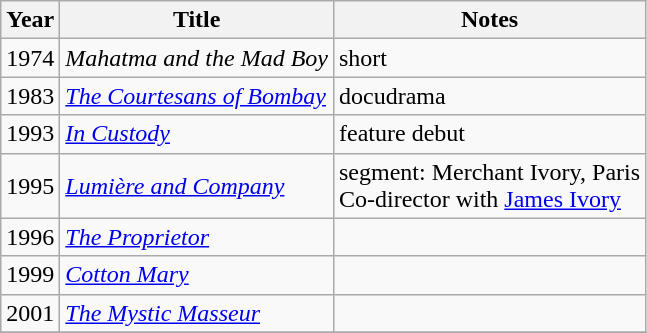<table class="wikitable sortable plainrowheaders">
<tr>
<th scope="col">Year</th>
<th scope="col">Title</th>
<th scope="col" class="unsortable">Notes</th>
</tr>
<tr>
<td>1974</td>
<td><em>Mahatma and the Mad Boy</em></td>
<td>short</td>
</tr>
<tr>
<td>1983</td>
<td><em><a href='#'>The Courtesans of Bombay</a></em></td>
<td>docudrama</td>
</tr>
<tr>
<td>1993</td>
<td><em><a href='#'>In Custody</a></em></td>
<td>feature debut</td>
</tr>
<tr>
<td>1995</td>
<td><em><a href='#'>Lumière and Company</a></em></td>
<td>segment: Merchant Ivory, Paris<br> Co-director with <a href='#'>James Ivory</a></td>
</tr>
<tr>
<td>1996</td>
<td><em><a href='#'>The Proprietor</a></em></td>
<td></td>
</tr>
<tr>
<td>1999</td>
<td><em><a href='#'>Cotton Mary</a></em></td>
<td></td>
</tr>
<tr>
<td>2001</td>
<td><em><a href='#'>The Mystic Masseur</a></em></td>
<td></td>
</tr>
<tr>
</tr>
</table>
